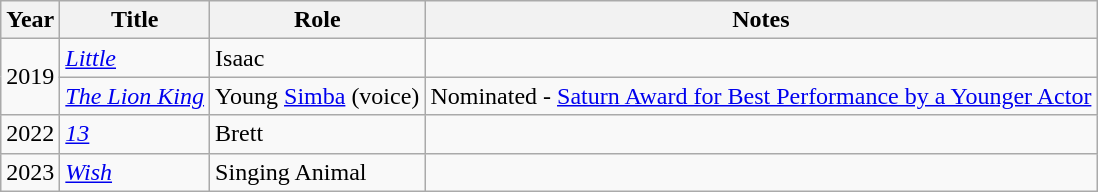<table class="wikitable">
<tr>
<th>Year</th>
<th>Title</th>
<th>Role</th>
<th>Notes</th>
</tr>
<tr>
<td rowspan="2">2019</td>
<td><em><a href='#'>Little</a></em></td>
<td>Isaac</td>
<td></td>
</tr>
<tr>
<td><em><a href='#'>The Lion King</a></em></td>
<td>Young <a href='#'>Simba</a> (voice)</td>
<td>Nominated - <a href='#'>Saturn Award for Best Performance by a Younger Actor</a></td>
</tr>
<tr>
<td>2022</td>
<td><em><a href='#'>13</a></em></td>
<td>Brett</td>
<td></td>
</tr>
<tr>
<td>2023</td>
<td><em><a href='#'>Wish</a></em></td>
<td>Singing Animal</td>
<td></td>
</tr>
</table>
